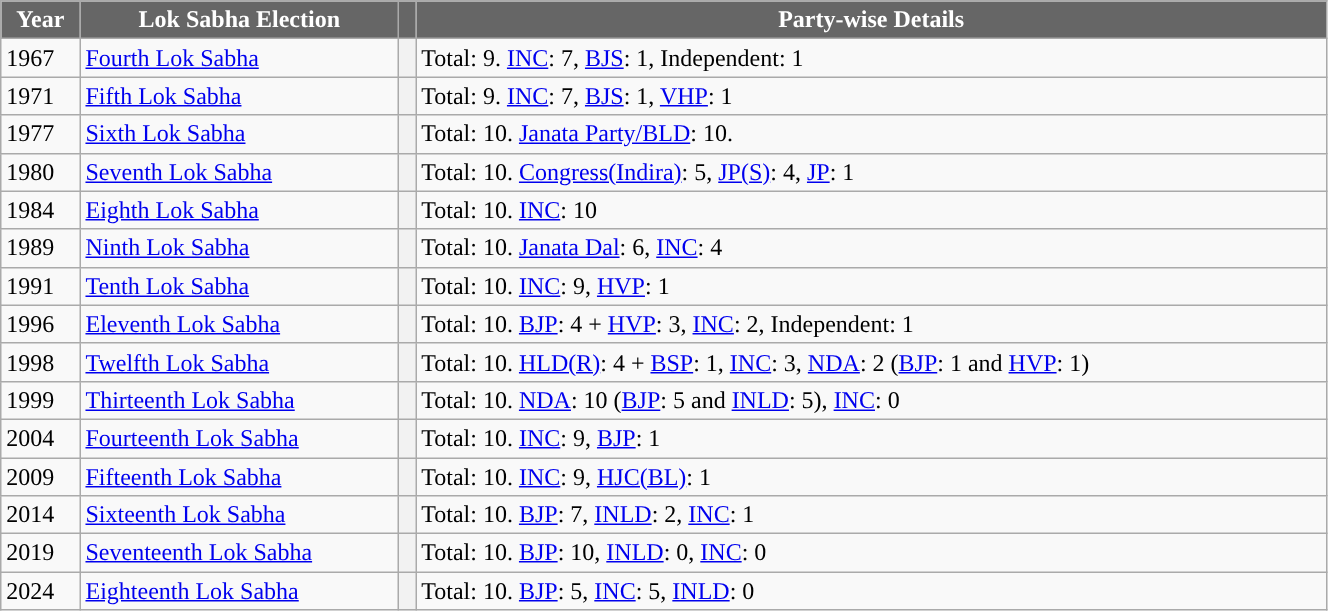<table class="wikitable" width="70%" style="font-size: x-big; font-family: verdana">
<tr>
<th style="background-color:#666666; color:white">Year</th>
<th style="background-color:#666666; color:white">Lok Sabha Election</th>
<td style="background-color:#666666; width:4px"></td>
<th style="background-color:#666666; color:white">Party-wise Details</th>
</tr>
<tr --->
<td>1967</td>
<td><a href='#'>Fourth Lok Sabha</a></td>
<th style="background-color: "></th>
<td>Total: 9. <a href='#'>INC</a>: 7, <a href='#'>BJS</a>: 1, Independent: 1</td>
</tr>
<tr --->
<td>1971</td>
<td><a href='#'>Fifth Lok Sabha</a></td>
<th style="background-color: "></th>
<td>Total: 9. <a href='#'>INC</a>: 7, <a href='#'>BJS</a>: 1, <a href='#'>VHP</a>: 1</td>
</tr>
<tr --->
<td>1977</td>
<td><a href='#'>Sixth Lok Sabha</a></td>
<th style="background-color: "></th>
<td>Total: 10. <a href='#'>Janata Party/BLD</a>: 10.</td>
</tr>
<tr --->
<td>1980</td>
<td><a href='#'>Seventh Lok Sabha</a></td>
<th style="background-color: "></th>
<td>Total: 10. <a href='#'>Congress(Indira)</a>: 5, <a href='#'>JP(S)</a>: 4, <a href='#'>JP</a>: 1</td>
</tr>
<tr --->
<td>1984</td>
<td><a href='#'>Eighth Lok Sabha</a></td>
<th style="background-color: "></th>
<td>Total: 10. <a href='#'>INC</a>: 10</td>
</tr>
<tr --->
<td>1989</td>
<td><a href='#'>Ninth Lok Sabha</a></td>
<th style="background-color: "></th>
<td>Total: 10. <a href='#'>Janata Dal</a>: 6, <a href='#'>INC</a>: 4</td>
</tr>
<tr --->
<td>1991</td>
<td><a href='#'>Tenth Lok Sabha</a></td>
<th style="background-color: "></th>
<td>Total: 10. <a href='#'>INC</a>: 9, <a href='#'>HVP</a>: 1</td>
</tr>
<tr --->
<td>1996</td>
<td><a href='#'>Eleventh Lok Sabha</a></td>
<th style="background-color: "></th>
<td>Total: 10. <a href='#'>BJP</a>: 4 + <a href='#'>HVP</a>: 3, <a href='#'>INC</a>: 2, Independent: 1</td>
</tr>
<tr --->
<td>1998</td>
<td><a href='#'>Twelfth Lok Sabha</a></td>
<th style="background-color: "></th>
<td>Total: 10. <a href='#'>HLD(R)</a>: 4 + <a href='#'>BSP</a>: 1, <a href='#'>INC</a>: 3, <a href='#'>NDA</a>: 2 (<a href='#'>BJP</a>: 1 and <a href='#'>HVP</a>: 1)</td>
</tr>
<tr --->
<td>1999</td>
<td><a href='#'>Thirteenth Lok Sabha</a></td>
<th style="background-color: "></th>
<td>Total: 10. <a href='#'>NDA</a>: 10 (<a href='#'>BJP</a>: 5 and <a href='#'>INLD</a>: 5), <a href='#'>INC</a>: 0</td>
</tr>
<tr --->
<td>2004</td>
<td><a href='#'>Fourteenth Lok Sabha</a></td>
<th style="background-color: "></th>
<td>Total: 10. <a href='#'>INC</a>: 9, <a href='#'>BJP</a>: 1</td>
</tr>
<tr --->
<td>2009</td>
<td><a href='#'>Fifteenth Lok Sabha</a></td>
<th style="background-color: "></th>
<td>Total: 10. <a href='#'>INC</a>: 9, <a href='#'>HJC(BL)</a>: 1</td>
</tr>
<tr --->
<td>2014</td>
<td><a href='#'>Sixteenth Lok Sabha</a></td>
<th style="background-color: "></th>
<td>Total: 10. <a href='#'>BJP</a>: 7, <a href='#'>INLD</a>: 2, <a href='#'>INC</a>: 1</td>
</tr>
<tr --->
<td>2019</td>
<td><a href='#'>Seventeenth Lok Sabha</a></td>
<th style="background-color: "></th>
<td>Total: 10. <a href='#'>BJP</a>: 10, <a href='#'>INLD</a>: 0, <a href='#'>INC</a>: 0</td>
</tr>
<tr --->
<td>2024</td>
<td><a href='#'>Eighteenth Lok Sabha</a></td>
<th style="background-color: "></th>
<td>Total: 10. <a href='#'>BJP</a>: 5, <a href='#'>INC</a>: 5, <a href='#'>INLD</a>: 0</td>
</tr>
</table>
